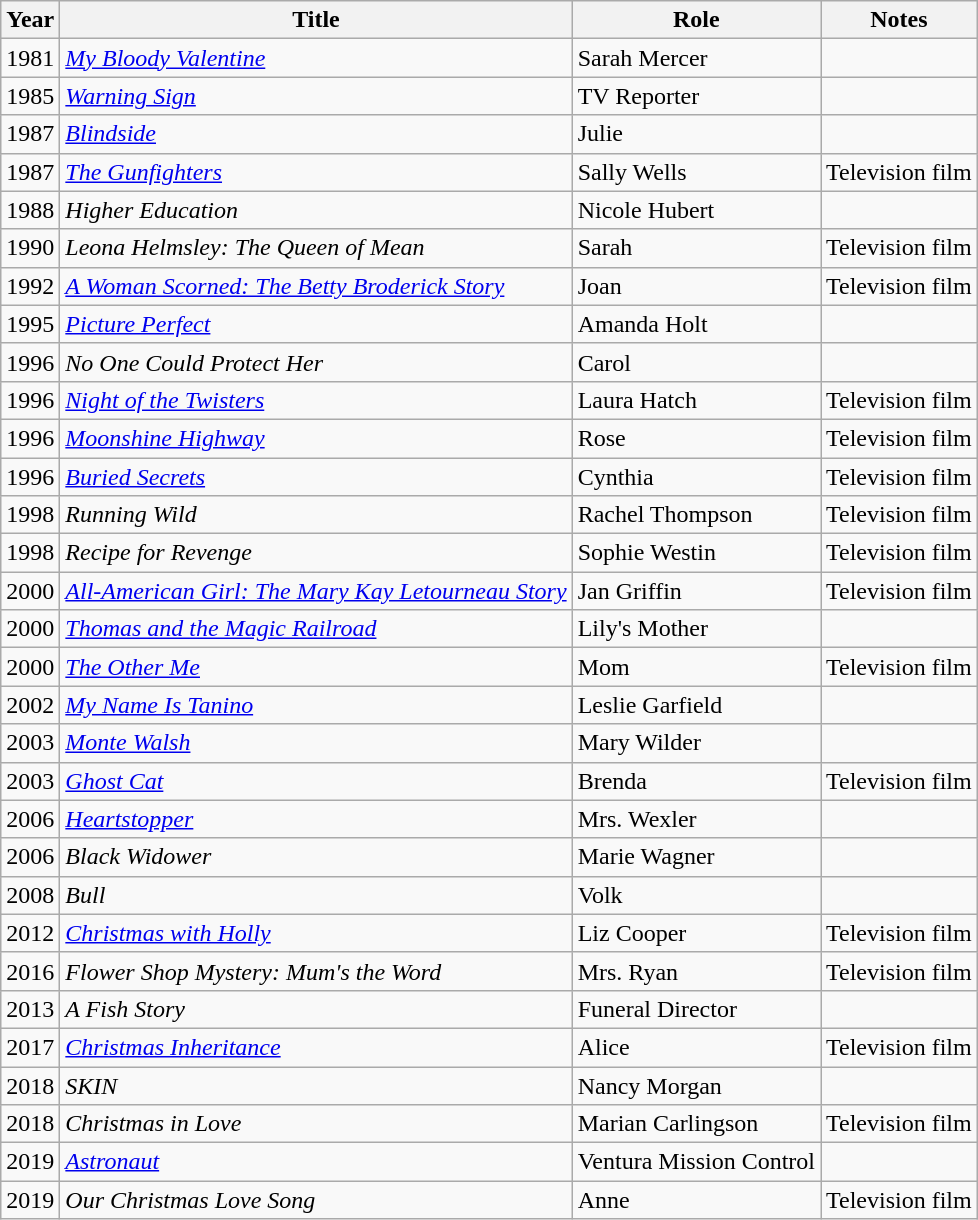<table class="wikitable sortable">
<tr>
<th>Year</th>
<th>Title</th>
<th>Role</th>
<th>Notes</th>
</tr>
<tr>
<td>1981</td>
<td><em><a href='#'>My Bloody Valentine</a></em></td>
<td>Sarah Mercer</td>
<td></td>
</tr>
<tr>
<td>1985</td>
<td><em><a href='#'>Warning Sign</a></em></td>
<td>TV Reporter</td>
<td></td>
</tr>
<tr>
<td>1987</td>
<td><em><a href='#'>Blindside</a></em></td>
<td>Julie</td>
<td></td>
</tr>
<tr>
<td>1987</td>
<td><em><a href='#'>The Gunfighters</a></em></td>
<td>Sally Wells</td>
<td>Television film</td>
</tr>
<tr>
<td>1988</td>
<td><em>Higher Education</em></td>
<td>Nicole Hubert</td>
<td></td>
</tr>
<tr>
<td>1990</td>
<td><em>Leona Helmsley: The Queen of Mean</em></td>
<td>Sarah</td>
<td>Television film</td>
</tr>
<tr>
<td>1992</td>
<td><em><a href='#'>A Woman Scorned: The Betty Broderick Story</a></em></td>
<td>Joan</td>
<td>Television film</td>
</tr>
<tr>
<td>1995</td>
<td><em><a href='#'>Picture Perfect</a></em></td>
<td>Amanda Holt</td>
<td></td>
</tr>
<tr>
<td>1996</td>
<td><em>No One Could Protect Her</em></td>
<td>Carol</td>
<td></td>
</tr>
<tr>
<td>1996</td>
<td><em><a href='#'>Night of the Twisters</a></em></td>
<td>Laura Hatch</td>
<td>Television film</td>
</tr>
<tr>
<td>1996</td>
<td><em><a href='#'>Moonshine Highway</a></em></td>
<td>Rose</td>
<td>Television film</td>
</tr>
<tr>
<td>1996</td>
<td><em><a href='#'>Buried Secrets</a></em></td>
<td>Cynthia</td>
<td>Television film</td>
</tr>
<tr>
<td>1998</td>
<td><em>Running Wild</em></td>
<td>Rachel Thompson</td>
<td>Television film</td>
</tr>
<tr>
<td>1998</td>
<td><em>Recipe for Revenge</em></td>
<td>Sophie Westin</td>
<td>Television film</td>
</tr>
<tr>
<td>2000</td>
<td><em><a href='#'>All-American Girl: The Mary Kay Letourneau Story</a></em></td>
<td>Jan Griffin</td>
<td>Television film</td>
</tr>
<tr>
<td>2000</td>
<td><em><a href='#'>Thomas and the Magic Railroad</a></em></td>
<td>Lily's Mother</td>
<td></td>
</tr>
<tr>
<td>2000</td>
<td><em><a href='#'>The Other Me</a></em></td>
<td>Mom</td>
<td>Television film</td>
</tr>
<tr>
<td>2002</td>
<td><em><a href='#'>My Name Is Tanino</a></em></td>
<td>Leslie Garfield</td>
<td></td>
</tr>
<tr>
<td>2003</td>
<td><em><a href='#'>Monte Walsh</a></em></td>
<td>Mary Wilder</td>
<td></td>
</tr>
<tr>
<td>2003</td>
<td><em><a href='#'>Ghost Cat</a></em></td>
<td>Brenda</td>
<td>Television film</td>
</tr>
<tr>
<td>2006</td>
<td><em><a href='#'>Heartstopper</a></em></td>
<td>Mrs. Wexler</td>
<td></td>
</tr>
<tr>
<td>2006</td>
<td><em>Black Widower</em></td>
<td>Marie Wagner</td>
<td></td>
</tr>
<tr>
<td>2008</td>
<td><em>Bull </em></td>
<td>Volk</td>
<td></td>
</tr>
<tr>
<td>2012</td>
<td><em><a href='#'>Christmas with Holly</a></em></td>
<td>Liz Cooper</td>
<td>Television film</td>
</tr>
<tr>
<td>2016</td>
<td><em>Flower Shop Mystery: Mum's the Word</em></td>
<td>Mrs. Ryan</td>
<td>Television film</td>
</tr>
<tr>
<td>2013</td>
<td><em>A Fish Story</em></td>
<td>Funeral Director</td>
<td></td>
</tr>
<tr>
<td>2017</td>
<td><em><a href='#'>Christmas Inheritance</a></em></td>
<td>Alice</td>
<td>Television film</td>
</tr>
<tr>
<td>2018</td>
<td><em>SKIN</em></td>
<td>Nancy Morgan</td>
<td></td>
</tr>
<tr>
<td>2018</td>
<td><em>Christmas in Love</em></td>
<td>Marian Carlingson</td>
<td>Television film</td>
</tr>
<tr>
<td>2019</td>
<td><em><a href='#'>Astronaut</a></em></td>
<td>Ventura Mission Control</td>
<td></td>
</tr>
<tr>
<td>2019</td>
<td><em>Our Christmas Love Song</em></td>
<td>Anne</td>
<td>Television film</td>
</tr>
</table>
